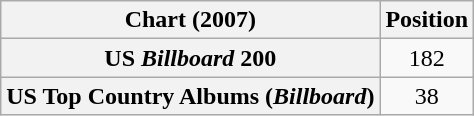<table class="wikitable sortable plainrowheaders" style="text-align:center">
<tr>
<th scope="col">Chart (2007)</th>
<th scope="col">Position</th>
</tr>
<tr>
<th scope="row">US <em>Billboard</em> 200</th>
<td>182</td>
</tr>
<tr>
<th scope="row">US Top Country Albums (<em>Billboard</em>)</th>
<td>38</td>
</tr>
</table>
